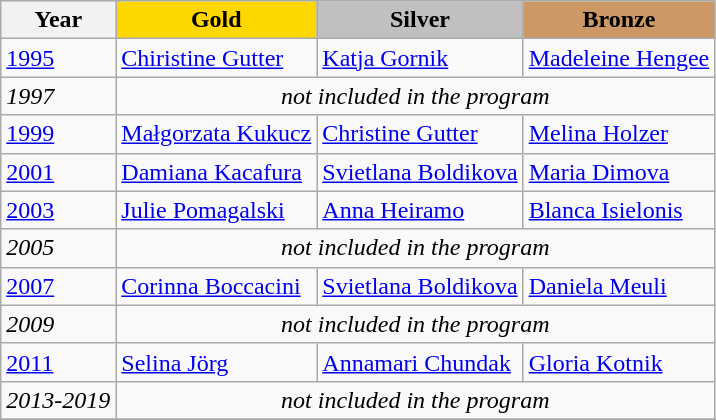<table class="wikitable">
<tr>
<th>Year</th>
<td align=center bgcolor=gold><strong>Gold</strong></td>
<td align=center bgcolor=silver><strong>Silver</strong></td>
<td align=center bgcolor=cc9966><strong>Bronze</strong></td>
</tr>
<tr>
<td><a href='#'>1995</a></td>
<td> <a href='#'>Chiristine Gutter</a></td>
<td> <a href='#'>Katja Gornik</a></td>
<td> <a href='#'>Madeleine Hengee</a></td>
</tr>
<tr>
<td><em>1997</em></td>
<td colspan=3 align=center><em>not included in the program</em></td>
</tr>
<tr>
<td><a href='#'>1999</a></td>
<td> <a href='#'>Małgorzata Kukucz</a></td>
<td> <a href='#'>Christine Gutter</a></td>
<td> <a href='#'>Melina Holzer</a></td>
</tr>
<tr>
<td><a href='#'>2001</a></td>
<td> <a href='#'>Damiana Kacafura</a></td>
<td> <a href='#'>Svietlana Boldikova</a></td>
<td> <a href='#'>Maria Dimova</a></td>
</tr>
<tr>
<td><a href='#'>2003</a></td>
<td> <a href='#'>Julie Pomagalski</a></td>
<td> <a href='#'>Anna Heiramo</a></td>
<td> <a href='#'>Blanca Isielonis</a></td>
</tr>
<tr>
<td><em>2005</em></td>
<td colspan=3 align=center><em>not included in the program</em></td>
</tr>
<tr>
<td><a href='#'>2007</a></td>
<td> <a href='#'>Corinna Boccacini</a></td>
<td> <a href='#'>Svietlana Boldikova</a></td>
<td> <a href='#'>Daniela Meuli</a></td>
</tr>
<tr>
<td><em>2009</em></td>
<td colspan=3 align=center><em>not included in the program</em></td>
</tr>
<tr>
<td><a href='#'>2011</a></td>
<td> <a href='#'>Selina Jörg</a></td>
<td> <a href='#'>Annamari Chundak</a></td>
<td> <a href='#'>Gloria Kotnik</a></td>
</tr>
<tr>
<td><em>2013-2019</em></td>
<td colspan=3 align=center><em>not included in the program</em></td>
</tr>
<tr>
</tr>
</table>
